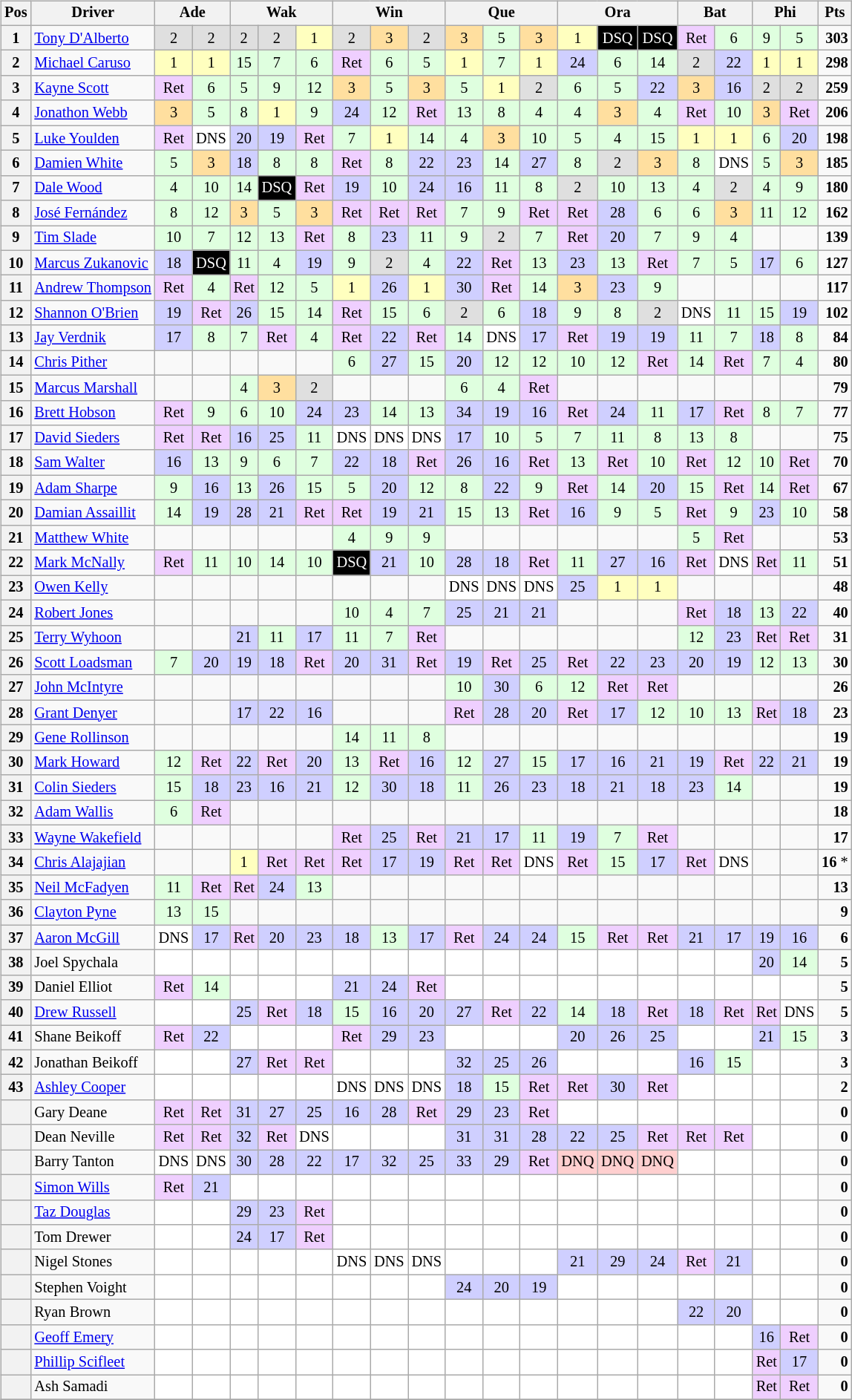<table>
<tr>
<td><br><table class="wikitable" style="font-size: 85%">
<tr>
<th>Pos</th>
<th>Driver</th>
<th colspan=2>Ade</th>
<th colspan=3>Wak</th>
<th colspan=3>Win</th>
<th colspan=3>Que</th>
<th colspan=3>Ora</th>
<th colspan=2>Bat</th>
<th colspan=2>Phi</th>
<th>Pts</th>
</tr>
<tr>
<th>1</th>
<td><a href='#'>Tony D'Alberto</a></td>
<td style="background:#dfdfdf;" align="center">2</td>
<td style="background:#dfdfdf;" align="center">2</td>
<td style="background:#dfdfdf;" align="center">2</td>
<td style="background:#dfdfdf;" align="center">2</td>
<td style="background:#ffffbf;" align="center">1</td>
<td style="background:#dfdfdf;" align="center">2</td>
<td style="background:#ffdf9f;" align="center">3</td>
<td style="background:#dfdfdf;" align="center">2</td>
<td style="background:#ffdf9f;" align="center">3</td>
<td style="background:#dfffdf;" align="center">5</td>
<td style="background:#ffdf9f;" align="center">3</td>
<td style="background:#ffffbf;" align="center">1</td>
<td style="background:#000000; color:white;" align="center">DSQ</td>
<td style="background:#000000; color:white;" align="center">DSQ</td>
<td style="background:#efcfff;" align="center">Ret</td>
<td style="background:#dfffdf;" align="center">6</td>
<td style="background:#dfffdf;" align="center">9</td>
<td style="background:#dfffdf;" align="center">5</td>
<td align="right"><strong>303</strong></td>
</tr>
<tr>
<th>2</th>
<td><a href='#'>Michael Caruso</a></td>
<td style="background:#ffffbf;" align="center">1</td>
<td style="background:#ffffbf;" align="center">1</td>
<td style="background:#dfffdf;" align="center">15</td>
<td style="background:#dfffdf;" align="center">7</td>
<td style="background:#dfffdf;" align="center">6</td>
<td style="background:#efcfff;" align="center">Ret</td>
<td style="background:#dfffdf;" align="center">6</td>
<td style="background:#dfffdf;" align="center">5</td>
<td style="background:#ffffbf;" align="center">1</td>
<td style="background:#dfffdf;" align="center">7</td>
<td style="background:#ffffbf;" align="center">1</td>
<td style="background:#cfcfff;" align="center">24</td>
<td style="background:#dfffdf;" align="center">6</td>
<td style="background:#dfffdf;" align="center">14</td>
<td style="background:#dfdfdf;" align="center">2</td>
<td style="background:#cfcfff;" align="center">22</td>
<td style="background:#ffffbf;" align="center">1</td>
<td style="background:#ffffbf;" align="center">1</td>
<td align="right"><strong>298</strong></td>
</tr>
<tr>
<th>3</th>
<td><a href='#'>Kayne Scott</a></td>
<td style="background:#efcfff;" align="center">Ret</td>
<td style="background:#dfffdf;" align="center">6</td>
<td style="background:#dfffdf;" align="center">5</td>
<td style="background:#dfffdf;" align="center">9</td>
<td style="background:#dfffdf;" align="center">12</td>
<td style="background:#ffdf9f;" align="center">3</td>
<td style="background:#dfffdf;" align="center">5</td>
<td style="background:#ffdf9f;" align="center">3</td>
<td style="background:#dfffdf;" align="center">5</td>
<td style="background:#ffffbf;" align="center">1</td>
<td style="background:#dfdfdf;" align="center">2</td>
<td style="background:#dfffdf;" align="center">6</td>
<td style="background:#dfffdf;" align="center">5</td>
<td style="background:#cfcfff;" align="center">22</td>
<td style="background:#ffdf9f;" align="center">3</td>
<td style="background:#cfcfff;" align="center">16</td>
<td style="background:#dfdfdf;" align="center">2</td>
<td style="background:#dfdfdf;" align="center">2</td>
<td align="right"><strong>259</strong></td>
</tr>
<tr>
<th>4</th>
<td><a href='#'>Jonathon Webb</a></td>
<td style="background:#ffdf9f;" align="center">3</td>
<td style="background:#dfffdf;" align="center">5</td>
<td style="background:#dfffdf;" align="center">8</td>
<td style="background:#ffffbf;" align="center">1</td>
<td style="background:#dfffdf;" align="center">9</td>
<td style="background:#cfcfff;" align="center">24</td>
<td style="background:#dfffdf;" align="center">12</td>
<td style="background:#efcfff;" align="center">Ret</td>
<td style="background:#dfffdf;" align="center">13</td>
<td style="background:#dfffdf;" align="center">8</td>
<td style="background:#dfffdf;" align="center">4</td>
<td style="background:#dfffdf;" align="center">4</td>
<td style="background:#ffdf9f;" align="center">3</td>
<td style="background:#dfffdf;" align="center">4</td>
<td style="background:#efcfff;" align="center">Ret</td>
<td style="background:#dfffdf;" align="center">10</td>
<td style="background:#ffdf9f;" align="center">3</td>
<td style="background:#efcfff;" align="center">Ret</td>
<td align="right"><strong>206</strong></td>
</tr>
<tr>
<th>5</th>
<td><a href='#'>Luke Youlden</a></td>
<td style="background:#efcfff;" align="center">Ret</td>
<td style="background:#ffffff;" align="center">DNS</td>
<td style="background:#cfcfff;" align="center">20</td>
<td style="background:#cfcfff;" align="center">19</td>
<td style="background:#efcfff;" align="center">Ret</td>
<td style="background:#dfffdf;" align="center">7</td>
<td style="background:#ffffbf;" align="center">1</td>
<td style="background:#dfffdf;" align="center">14</td>
<td style="background:#dfffdf;" align="center">4</td>
<td style="background:#ffdf9f;" align="center">3</td>
<td style="background:#dfffdf;" align="center">10</td>
<td style="background:#dfffdf;" align="center">5</td>
<td style="background:#dfffdf;" align="center">4</td>
<td style="background:#dfffdf;" align="center">15</td>
<td style="background:#ffffbf;" align="center">1</td>
<td style="background:#ffffbf;" align="center">1</td>
<td style="background:#dfffdf;" align="center">6</td>
<td style="background:#cfcfff;" align="center">20</td>
<td align="right"><strong>198</strong></td>
</tr>
<tr>
<th>6</th>
<td><a href='#'>Damien White</a></td>
<td style="background:#dfffdf;" align="center">5</td>
<td style="background:#ffdf9f;" align="center">3</td>
<td style="background:#cfcfff;" align="center">18</td>
<td style="background:#dfffdf;" align="center">8</td>
<td style="background:#dfffdf;" align="center">8</td>
<td style="background:#efcfff;" align="center">Ret</td>
<td style="background:#dfffdf;" align="center">8</td>
<td style="background:#cfcfff;" align="center">22</td>
<td style="background:#cfcfff;" align="center">23</td>
<td style="background:#dfffdf;" align="center">14</td>
<td style="background:#cfcfff;" align="center">27</td>
<td style="background:#dfffdf;" align="center">8</td>
<td style="background:#dfdfdf;" align="center">2</td>
<td style="background:#ffdf9f;" align="center">3</td>
<td style="background:#dfffdf;" align="center">8</td>
<td style="background:#ffffff;" align="center">DNS</td>
<td style="background:#dfffdf;" align="center">5</td>
<td style="background:#ffdf9f;" align="center">3</td>
<td align="right"><strong>185</strong></td>
</tr>
<tr>
<th>7</th>
<td><a href='#'>Dale Wood</a></td>
<td style="background:#dfffdf;" align="center">4</td>
<td style="background:#dfffdf;" align="center">10</td>
<td style="background:#dfffdf;" align="center">14</td>
<td style="background:#000000; color:white;" align="center">DSQ</td>
<td style="background:#efcfff;" align="center">Ret</td>
<td style="background:#cfcfff;" align="center">19</td>
<td style="background:#dfffdf;" align="center">10</td>
<td style="background:#cfcfff;" align="center">24</td>
<td style="background:#cfcfff;" align="center">16</td>
<td style="background:#dfffdf;" align="center">11</td>
<td style="background:#dfffdf;" align="center">8</td>
<td style="background:#dfdfdf;" align="center">2</td>
<td style="background:#dfffdf;" align="center">10</td>
<td style="background:#dfffdf;" align="center">13</td>
<td style="background:#dfffdf;" align="center">4</td>
<td style="background:#dfdfdf;" align="center">2</td>
<td style="background:#dfffdf;" align="center">4</td>
<td style="background:#dfffdf;" align="center">9</td>
<td align="right"><strong>180</strong></td>
</tr>
<tr>
<th>8</th>
<td><a href='#'>José Fernández</a></td>
<td style="background:#dfffdf;" align="center">8</td>
<td style="background:#dfffdf;" align="center">12</td>
<td style="background:#ffdf9f;" align="center">3</td>
<td style="background:#dfffdf;" align="center">5</td>
<td style="background:#ffdf9f;" align="center">3</td>
<td style="background:#efcfff;" align="center">Ret</td>
<td style="background:#efcfff;" align="center">Ret</td>
<td style="background:#efcfff;" align="center">Ret</td>
<td style="background:#dfffdf;" align="center">7</td>
<td style="background:#dfffdf;" align="center">9</td>
<td style="background:#efcfff;" align="center">Ret</td>
<td style="background:#efcfff;" align="center">Ret</td>
<td style="background:#cfcfff;" align="center">28</td>
<td style="background:#dfffdf;" align="center">6</td>
<td style="background:#dfffdf;" align="center">6</td>
<td style="background:#ffdf9f;" align="center">3</td>
<td style="background:#dfffdf;" align="center">11</td>
<td style="background:#dfffdf;" align="center">12</td>
<td align="right"><strong>162</strong></td>
</tr>
<tr>
<th>9</th>
<td><a href='#'>Tim Slade</a></td>
<td style="background:#dfffdf;" align="center">10</td>
<td style="background:#dfffdf;" align="center">7</td>
<td style="background:#dfffdf;" align="center">12</td>
<td style="background:#dfffdf;" align="center">13</td>
<td style="background:#efcfff;" align="center">Ret</td>
<td style="background:#dfffdf;" align="center">8</td>
<td style="background:#cfcfff;" align="center">23</td>
<td style="background:#dfffdf;" align="center">11</td>
<td style="background:#dfffdf;" align="center">9</td>
<td style="background:#dfdfdf;" align="center">2</td>
<td style="background:#dfffdf;" align="center">7</td>
<td style="background:#efcfff;" align="center">Ret</td>
<td style="background:#cfcfff;" align="center">20</td>
<td style="background:#dfffdf;" align="center">7</td>
<td style="background:#dfffdf;" align="center">9</td>
<td style="background:#dfffdf;" align="center">4</td>
<td></td>
<td></td>
<td align="right"><strong>139</strong></td>
</tr>
<tr>
<th>10</th>
<td><a href='#'>Marcus Zukanovic</a></td>
<td style="background:#cfcfff;" align="center">18</td>
<td style="background:#000000; color:white;" align="center">DSQ</td>
<td style="background:#dfffdf;" align="center">11</td>
<td style="background:#dfffdf;" align="center">4</td>
<td style="background:#cfcfff;" align="center">19</td>
<td style="background:#dfffdf;" align="center">9</td>
<td style="background:#dfdfdf;" align="center">2</td>
<td style="background:#dfffdf;" align="center">4</td>
<td style="background:#cfcfff;" align="center">22</td>
<td style="background:#efcfff;" align="center">Ret</td>
<td style="background:#dfffdf;" align="center">13</td>
<td style="background:#cfcfff;" align="center">23</td>
<td style="background:#dfffdf;" align="center">13</td>
<td style="background:#efcfff;" align="center">Ret</td>
<td style="background:#dfffdf;" align="center">7</td>
<td style="background:#dfffdf;" align="center">5</td>
<td style="background:#cfcfff;" align="center">17</td>
<td style="background:#dfffdf;" align="center">6</td>
<td align="right"><strong>127</strong></td>
</tr>
<tr>
<th>11</th>
<td><a href='#'>Andrew Thompson</a></td>
<td style="background:#efcfff;" align="center">Ret</td>
<td style="background:#dfffdf;" align="center">4</td>
<td style="background:#efcfff;" align="center">Ret</td>
<td style="background:#dfffdf;" align="center">12</td>
<td style="background:#dfffdf;" align="center">5</td>
<td style="background:#ffffbf;" align="center">1</td>
<td style="background:#cfcfff;" align="center">26</td>
<td style="background:#ffffbf;" align="center">1</td>
<td style="background:#cfcfff;" align="center">30</td>
<td style="background:#efcfff;" align="center">Ret</td>
<td style="background:#dfffdf;" align="center">14</td>
<td style="background:#ffdf9f;" align="center">3</td>
<td style="background:#cfcfff;" align="center">23</td>
<td style="background:#dfffdf;" align="center">9</td>
<td></td>
<td></td>
<td></td>
<td></td>
<td align="right"><strong>117</strong></td>
</tr>
<tr>
<th>12</th>
<td><a href='#'>Shannon O'Brien</a></td>
<td style="background:#cfcfff;" align="center">19</td>
<td style="background:#efcfff;" align="center">Ret</td>
<td style="background:#cfcfff;" align="center">26</td>
<td style="background:#dfffdf;" align="center">15</td>
<td style="background:#dfffdf;" align="center">14</td>
<td style="background:#efcfff;" align="center">Ret</td>
<td style="background:#dfffdf;" align="center">15</td>
<td style="background:#dfffdf;" align="center">6</td>
<td style="background:#dfdfdf;" align="center">2</td>
<td style="background:#dfffdf;" align="center">6</td>
<td style="background:#cfcfff;" align="center">18</td>
<td style="background:#dfffdf;" align="center">9</td>
<td style="background:#dfffdf;" align="center">8</td>
<td style="background:#dfdfdf;" align="center">2</td>
<td style="background:#ffffff;" align="center">DNS</td>
<td style="background:#dfffdf;" align="center">11</td>
<td style="background:#dfffdf;" align="center">15</td>
<td style="background:#cfcfff;" align="center">19</td>
<td align="right"><strong>102</strong></td>
</tr>
<tr>
<th>13</th>
<td><a href='#'>Jay Verdnik</a></td>
<td style="background:#cfcfff;" align="center">17</td>
<td style="background:#dfffdf;" align="center">8</td>
<td style="background:#dfffdf;" align="center">7</td>
<td style="background:#efcfff;" align="center">Ret</td>
<td style="background:#dfffdf;" align="center">4</td>
<td style="background:#efcfff;" align="center">Ret</td>
<td style="background:#cfcfff;" align="center">22</td>
<td style="background:#efcfff;" align="center">Ret</td>
<td style="background:#dfffdf;" align="center">14</td>
<td style="background:#ffffff;" align="center">DNS</td>
<td style="background:#cfcfff;" align="center">17</td>
<td style="background:#efcfff;" align="center">Ret</td>
<td style="background:#cfcfff;" align="center">19</td>
<td style="background:#cfcfff;" align="center">19</td>
<td style="background:#dfffdf;" align="center">11</td>
<td style="background:#dfffdf;" align="center">7</td>
<td style="background:#cfcfff;" align="center">18</td>
<td style="background:#dfffdf;" align="center">8</td>
<td align="right"><strong>84</strong></td>
</tr>
<tr>
<th>14</th>
<td><a href='#'>Chris Pither</a></td>
<td></td>
<td></td>
<td></td>
<td></td>
<td></td>
<td style="background:#dfffdf;" align="center">6</td>
<td style="background:#cfcfff;" align="center">27</td>
<td style="background:#dfffdf;" align="center">15</td>
<td style="background:#cfcfff;" align="center">20</td>
<td style="background:#dfffdf;" align="center">12</td>
<td style="background:#dfffdf;" align="center">12</td>
<td style="background:#dfffdf;" align="center">10</td>
<td style="background:#dfffdf;" align="center">12</td>
<td style="background:#efcfff;" align="center">Ret</td>
<td style="background:#dfffdf;" align="center">14</td>
<td style="background:#efcfff;" align="center">Ret</td>
<td style="background:#dfffdf;" align="center">7</td>
<td style="background:#dfffdf;" align="center">4</td>
<td align="right"><strong>80</strong></td>
</tr>
<tr>
<th>15</th>
<td><a href='#'>Marcus Marshall</a></td>
<td></td>
<td></td>
<td style="background:#dfffdf;" align="center">4</td>
<td style="background:#ffdf9f;" align="center">3</td>
<td style="background:#dfdfdf;" align="center">2</td>
<td></td>
<td></td>
<td></td>
<td style="background:#dfffdf;" align="center">6</td>
<td style="background:#dfffdf;" align="center">4</td>
<td style="background:#efcfff;" align="center">Ret</td>
<td></td>
<td></td>
<td></td>
<td></td>
<td></td>
<td></td>
<td></td>
<td align="right"><strong>79</strong></td>
</tr>
<tr>
<th>16</th>
<td><a href='#'>Brett Hobson</a></td>
<td style="background:#efcfff;" align="center">Ret</td>
<td style="background:#dfffdf;" align="center">9</td>
<td style="background:#dfffdf;" align="center">6</td>
<td style="background:#dfffdf;" align="center">10</td>
<td style="background:#cfcfff;" align="center">24</td>
<td style="background:#cfcfff;" align="center">23</td>
<td style="background:#dfffdf;" align="center">14</td>
<td style="background:#dfffdf;" align="center">13</td>
<td style="background:#cfcfff;" align="center">34</td>
<td style="background:#cfcfff;" align="center">19</td>
<td style="background:#cfcfff;" align="center">16</td>
<td style="background:#efcfff;" align="center">Ret</td>
<td style="background:#cfcfff;" align="center">24</td>
<td style="background:#dfffdf;" align="center">11</td>
<td style="background:#cfcfff;" align="center">17</td>
<td style="background:#efcfff;" align="center">Ret</td>
<td style="background:#dfffdf;" align="center">8</td>
<td style="background:#dfffdf;" align="center">7</td>
<td align="right"><strong>77</strong></td>
</tr>
<tr>
<th>17</th>
<td><a href='#'>David Sieders</a></td>
<td style="background:#efcfff;" align="center">Ret</td>
<td style="background:#efcfff;" align="center">Ret</td>
<td style="background:#cfcfff;" align="center">16</td>
<td style="background:#cfcfff;" align="center">25</td>
<td style="background:#dfffdf;" align="center">11</td>
<td style="background:#ffffff;" align="center">DNS</td>
<td style="background:#ffffff;" align="center">DNS</td>
<td style="background:#ffffff;" align="center">DNS</td>
<td style="background:#cfcfff;" align="center">17</td>
<td style="background:#dfffdf;" align="center">10</td>
<td style="background:#dfffdf;" align="center">5</td>
<td style="background:#dfffdf;" align="center">7</td>
<td style="background:#dfffdf;" align="center">11</td>
<td style="background:#dfffdf;" align="center">8</td>
<td style="background:#dfffdf;" align="center">13</td>
<td style="background:#dfffdf;" align="center">8</td>
<td></td>
<td></td>
<td align="right"><strong>75</strong></td>
</tr>
<tr>
<th>18</th>
<td><a href='#'>Sam Walter</a></td>
<td style="background:#cfcfff;" align="center">16</td>
<td style="background:#dfffdf;" align="center">13</td>
<td style="background:#dfffdf;" align="center">9</td>
<td style="background:#dfffdf;" align="center">6</td>
<td style="background:#dfffdf;" align="center">7</td>
<td style="background:#cfcfff;" align="center">22</td>
<td style="background:#cfcfff;" align="center">18</td>
<td style="background:#efcfff;" align="center">Ret</td>
<td style="background:#cfcfff;" align="center">26</td>
<td style="background:#cfcfff;" align="center">16</td>
<td style="background:#efcfff;" align="center">Ret</td>
<td style="background:#dfffdf;" align="center">13</td>
<td style="background:#efcfff;" align="center">Ret</td>
<td style="background:#dfffdf;" align="center">10</td>
<td style="background:#efcfff;" align="center">Ret</td>
<td style="background:#dfffdf;" align="center">12</td>
<td style="background:#dfffdf;" align="center">10</td>
<td style="background:#efcfff;" align="center">Ret</td>
<td align="right"><strong>70</strong></td>
</tr>
<tr>
<th>19</th>
<td><a href='#'>Adam Sharpe</a></td>
<td style="background:#dfffdf;" align="center">9</td>
<td style="background:#cfcfff;" align="center">16</td>
<td style="background:#dfffdf;" align="center">13</td>
<td style="background:#cfcfff;" align="center">26</td>
<td style="background:#dfffdf;" align="center">15</td>
<td style="background:#dfffdf;" align="center">5</td>
<td style="background:#cfcfff;" align="center">20</td>
<td style="background:#dfffdf;" align="center">12</td>
<td style="background:#dfffdf;" align="center">8</td>
<td style="background:#cfcfff;" align="center">22</td>
<td style="background:#dfffdf;" align="center">9</td>
<td style="background:#efcfff;" align="center">Ret</td>
<td style="background:#dfffdf;" align="center">14</td>
<td style="background:#cfcfff;" align="center">20</td>
<td style="background:#dfffdf;" align="center">15</td>
<td style="background:#efcfff;" align="center">Ret</td>
<td style="background:#dfffdf;" align="center">14</td>
<td style="background:#efcfff;" align="center">Ret</td>
<td align="right"><strong>67</strong></td>
</tr>
<tr>
<th>20</th>
<td><a href='#'>Damian Assaillit</a></td>
<td style="background:#dfffdf;" align="center">14</td>
<td style="background:#cfcfff;" align="center">19</td>
<td style="background:#cfcfff;" align="center">28</td>
<td style="background:#cfcfff;" align="center">21</td>
<td style="background:#efcfff;" align="center">Ret</td>
<td style="background:#efcfff;" align="center">Ret</td>
<td style="background:#cfcfff;" align="center">19</td>
<td style="background:#cfcfff;" align="center">21</td>
<td style="background:#dfffdf;" align="center">15</td>
<td style="background:#dfffdf;" align="center">13</td>
<td style="background:#efcfff;" align="center">Ret</td>
<td style="background:#cfcfff;" align="center">16</td>
<td style="background:#dfffdf;" align="center">9</td>
<td style="background:#dfffdf;" align="center">5</td>
<td style="background:#efcfff;" align="center">Ret</td>
<td style="background:#dfffdf;" align="center">9</td>
<td style="background:#cfcfff;" align="center">23</td>
<td style="background:#dfffdf;" align="center">10</td>
<td align="right"><strong>58</strong></td>
</tr>
<tr>
<th>21</th>
<td><a href='#'>Matthew White</a></td>
<td></td>
<td></td>
<td></td>
<td></td>
<td></td>
<td style="background:#dfffdf;" align="center">4</td>
<td style="background:#dfffdf;" align="center">9</td>
<td style="background:#dfffdf;" align="center">9</td>
<td></td>
<td></td>
<td></td>
<td></td>
<td></td>
<td></td>
<td style="background:#dfffdf;" align="center">5</td>
<td style="background:#efcfff;" align="center">Ret</td>
<td></td>
<td></td>
<td align="right"><strong>53</strong></td>
</tr>
<tr>
<th>22</th>
<td><a href='#'>Mark McNally</a></td>
<td style="background:#efcfff;" align="center">Ret</td>
<td style="background:#dfffdf;" align="center">11</td>
<td style="background:#dfffdf;" align="center">10</td>
<td style="background:#dfffdf;" align="center">14</td>
<td style="background:#dfffdf;" align="center">10</td>
<td style="background:#000000; color:white;" align="center">DSQ</td>
<td style="background:#cfcfff;" align="center">21</td>
<td style="background:#dfffdf;" align="center">10</td>
<td style="background:#cfcfff;" align="center">28</td>
<td style="background:#cfcfff;" align="center">18</td>
<td style="background:#efcfff;" align="center">Ret</td>
<td style="background:#dfffdf;" align="center">11</td>
<td style="background:#cfcfff;" align="center">27</td>
<td style="background:#cfcfff;" align="center">16</td>
<td style="background:#efcfff;" align="center">Ret</td>
<td style="background:#ffffff;" align="center">DNS</td>
<td style="background:#efcfff;" align="center">Ret</td>
<td style="background:#dfffdf;" align="center">11</td>
<td align="right"><strong>51</strong></td>
</tr>
<tr>
<th>23</th>
<td><a href='#'>Owen Kelly</a></td>
<td></td>
<td></td>
<td></td>
<td></td>
<td></td>
<td></td>
<td></td>
<td></td>
<td style="background:#ffffff;" align="center">DNS</td>
<td style="background:#ffffff;" align="center">DNS</td>
<td style="background:#ffffff;" align="center">DNS</td>
<td style="background:#cfcfff;" align="center">25</td>
<td style="background:#ffffbf;" align="center">1</td>
<td style="background:#ffffbf;" align="center">1</td>
<td></td>
<td></td>
<td></td>
<td></td>
<td align="right"><strong>48</strong></td>
</tr>
<tr>
<th>24</th>
<td><a href='#'>Robert Jones</a></td>
<td></td>
<td></td>
<td></td>
<td></td>
<td></td>
<td style="background:#dfffdf;" align="center">10</td>
<td style="background:#dfffdf;" align="center">4</td>
<td style="background:#dfffdf;" align="center">7</td>
<td style="background:#cfcfff;" align="center">25</td>
<td style="background:#cfcfff;" align="center">21</td>
<td style="background:#cfcfff;" align="center">21</td>
<td></td>
<td></td>
<td></td>
<td style="background:#efcfff;" align="center">Ret</td>
<td style="background:#cfcfff;" align="center">18</td>
<td style="background:#dfffdf;" align="center">13</td>
<td style="background:#cfcfff;" align="center">22</td>
<td align="right"><strong>40</strong></td>
</tr>
<tr>
<th>25</th>
<td><a href='#'>Terry Wyhoon</a></td>
<td></td>
<td></td>
<td style="background:#cfcfff;" align="center">21</td>
<td style="background:#dfffdf;" align="center">11</td>
<td style="background:#cfcfff;" align="center">17</td>
<td style="background:#dfffdf;" align="center">11</td>
<td style="background:#dfffdf;" align="center">7</td>
<td style="background:#efcfff;" align="center">Ret</td>
<td></td>
<td></td>
<td></td>
<td></td>
<td></td>
<td></td>
<td style="background:#dfffdf;" align="center">12</td>
<td style="background:#cfcfff;" align="center">23</td>
<td style="background:#efcfff;" align="center">Ret</td>
<td style="background:#efcfff;" align="center">Ret</td>
<td align="right"><strong>31</strong></td>
</tr>
<tr>
<th>26</th>
<td><a href='#'>Scott Loadsman</a></td>
<td style="background:#dfffdf;" align="center">7</td>
<td style="background:#cfcfff;" align="center">20</td>
<td style="background:#cfcfff;" align="center">19</td>
<td style="background:#cfcfff;" align="center">18</td>
<td style="background:#efcfff;" align="center">Ret</td>
<td style="background:#cfcfff;" align="center">20</td>
<td style="background:#cfcfff;" align="center">31</td>
<td style="background:#efcfff;" align="center">Ret</td>
<td style="background:#cfcfff;" align="center">19</td>
<td style="background:#efcfff;" align="center">Ret</td>
<td style="background:#cfcfff;" align="center">25</td>
<td style="background:#efcfff;" align="center">Ret</td>
<td style="background:#cfcfff;" align="center">22</td>
<td style="background:#cfcfff;" align="center">23</td>
<td style="background:#cfcfff;" align="center">20</td>
<td style="background:#cfcfff;" align="center">19</td>
<td style="background:#dfffdf;" align="center">12</td>
<td style="background:#dfffdf;" align="center">13</td>
<td align="right"><strong>30</strong></td>
</tr>
<tr>
<th>27</th>
<td><a href='#'>John McIntyre</a></td>
<td></td>
<td></td>
<td></td>
<td></td>
<td></td>
<td></td>
<td></td>
<td></td>
<td style="background:#dfffdf;" align="center">10</td>
<td style="background:#cfcfff;" align="center">30</td>
<td style="background:#dfffdf;" align="center">6</td>
<td style="background:#dfffdf;" align="center">12</td>
<td style="background:#efcfff;" align="center">Ret</td>
<td style="background:#efcfff;" align="center">Ret</td>
<td></td>
<td></td>
<td></td>
<td></td>
<td align="right"><strong>26</strong></td>
</tr>
<tr>
<th>28</th>
<td><a href='#'>Grant Denyer</a></td>
<td></td>
<td></td>
<td style="background:#cfcfff;" align="center">17</td>
<td style="background:#cfcfff;" align="center">22</td>
<td style="background:#cfcfff;" align="center">16</td>
<td></td>
<td></td>
<td></td>
<td style="background:#efcfff;" align="center">Ret</td>
<td style="background:#cfcfff;" align="center">28</td>
<td style="background:#cfcfff;" align="center">20</td>
<td style="background:#efcfff;" align="center">Ret</td>
<td style="background:#cfcfff;" align="center">17</td>
<td style="background:#dfffdf;" align="center">12</td>
<td style="background:#dfffdf;" align="center">10</td>
<td style="background:#dfffdf;" align="center">13</td>
<td style="background:#efcfff;" align="center">Ret</td>
<td style="background:#cfcfff;" align="center">18</td>
<td align="right"><strong>23</strong></td>
</tr>
<tr>
<th>29</th>
<td><a href='#'>Gene Rollinson</a></td>
<td></td>
<td></td>
<td></td>
<td></td>
<td></td>
<td style="background:#dfffdf;" align="center">14</td>
<td style="background:#dfffdf;" align="center">11</td>
<td style="background:#dfffdf;" align="center">8</td>
<td></td>
<td></td>
<td></td>
<td></td>
<td></td>
<td></td>
<td></td>
<td></td>
<td></td>
<td></td>
<td align="right"><strong>19</strong></td>
</tr>
<tr>
<th>30</th>
<td><a href='#'>Mark Howard</a></td>
<td style="background:#dfffdf;" align="center">12</td>
<td style="background:#efcfff;" align="center">Ret</td>
<td style="background:#cfcfff;" align="center">22</td>
<td style="background:#efcfff;" align="center">Ret</td>
<td style="background:#cfcfff;" align="center">20</td>
<td style="background:#dfffdf;" align="center">13</td>
<td style="background:#efcfff;" align="center">Ret</td>
<td style="background:#cfcfff;" align="center">16</td>
<td style="background:#dfffdf;" align="center">12</td>
<td style="background:#cfcfff;" align="center">27</td>
<td style="background:#dfffdf;" align="center">15</td>
<td style="background:#cfcfff;" align="center">17</td>
<td style="background:#cfcfff;" align="center">16</td>
<td style="background:#cfcfff;" align="center">21</td>
<td style="background:#cfcfff;" align="center">19</td>
<td style="background:#efcfff;" align="center">Ret</td>
<td style="background:#cfcfff;" align="center">22</td>
<td style="background:#cfcfff;" align="center">21</td>
<td align="right"><strong>19</strong></td>
</tr>
<tr>
<th>31</th>
<td><a href='#'>Colin Sieders</a></td>
<td style="background:#dfffdf;" align="center">15</td>
<td style="background:#cfcfff;" align="center">18</td>
<td style="background:#cfcfff;" align="center">23</td>
<td style="background:#cfcfff;" align="center">16</td>
<td style="background:#cfcfff;" align="center">21</td>
<td style="background:#dfffdf;" align="center">12</td>
<td style="background:#cfcfff;" align="center">30</td>
<td style="background:#cfcfff;" align="center">18</td>
<td style="background:#dfffdf;" align="center">11</td>
<td style="background:#cfcfff;" align="center">26</td>
<td style="background:#cfcfff;" align="center">23</td>
<td style="background:#cfcfff;" align="center">18</td>
<td style="background:#cfcfff;" align="center">21</td>
<td style="background:#cfcfff;" align="center">18</td>
<td style="background:#cfcfff;" align="center">23</td>
<td style="background:#dfffdf;" align="center">14</td>
<td></td>
<td></td>
<td align="right"><strong>19</strong></td>
</tr>
<tr>
<th>32</th>
<td><a href='#'>Adam Wallis</a></td>
<td style="background:#dfffdf;" align="center">6</td>
<td style="background:#efcfff;" align="center">Ret</td>
<td></td>
<td></td>
<td></td>
<td></td>
<td></td>
<td></td>
<td></td>
<td></td>
<td></td>
<td></td>
<td></td>
<td></td>
<td></td>
<td></td>
<td></td>
<td></td>
<td align="right"><strong>18</strong></td>
</tr>
<tr>
<th>33</th>
<td><a href='#'>Wayne Wakefield</a></td>
<td></td>
<td></td>
<td></td>
<td></td>
<td></td>
<td style="background:#efcfff;" align="center">Ret</td>
<td style="background:#cfcfff;" align="center">25</td>
<td style="background:#efcfff;" align="center">Ret</td>
<td style="background:#cfcfff;" align="center">21</td>
<td style="background:#cfcfff;" align="center">17</td>
<td style="background:#dfffdf;" align="center">11</td>
<td style="background:#cfcfff;" align="center">19</td>
<td style="background:#dfffdf;" align="center">7</td>
<td style="background:#efcfff;" align="center">Ret</td>
<td></td>
<td></td>
<td></td>
<td></td>
<td align="right"><strong>17</strong></td>
</tr>
<tr>
<th>34</th>
<td><a href='#'>Chris Alajajian</a></td>
<td></td>
<td></td>
<td style="background:#ffffbf;" align="center">1</td>
<td style="background:#efcfff;" align="center">Ret</td>
<td style="background:#efcfff;" align="center">Ret</td>
<td style="background:#efcfff;" align="center">Ret</td>
<td style="background:#cfcfff;" align="center">17</td>
<td style="background:#cfcfff;" align="center">19</td>
<td style="background:#efcfff;" align="center">Ret</td>
<td style="background:#efcfff;" align="center">Ret</td>
<td style="background:#ffffff;" align="center">DNS</td>
<td style="background:#efcfff;" align="center">Ret</td>
<td style="background:#dfffdf;" align="center">15</td>
<td style="background:#cfcfff;" align="center">17</td>
<td style="background:#efcfff;" align="center">Ret</td>
<td style="background:#ffffff;" align="center">DNS</td>
<td></td>
<td></td>
<td align="right"><strong>16</strong> *</td>
</tr>
<tr>
<th>35</th>
<td><a href='#'>Neil McFadyen</a></td>
<td style="background:#dfffdf;" align="center">11</td>
<td style="background:#efcfff;" align="center">Ret</td>
<td style="background:#efcfff;" align="center">Ret</td>
<td style="background:#cfcfff;" align="center">24</td>
<td style="background:#dfffdf;" align="center">13</td>
<td></td>
<td></td>
<td></td>
<td></td>
<td></td>
<td></td>
<td></td>
<td></td>
<td></td>
<td></td>
<td></td>
<td></td>
<td></td>
<td align="right"><strong>13</strong></td>
</tr>
<tr>
<th>36</th>
<td><a href='#'>Clayton Pyne</a></td>
<td style="background:#dfffdf;" align="center">13</td>
<td style="background:#dfffdf;" align="center">15</td>
<td></td>
<td></td>
<td></td>
<td></td>
<td></td>
<td></td>
<td></td>
<td></td>
<td></td>
<td></td>
<td></td>
<td></td>
<td></td>
<td></td>
<td></td>
<td></td>
<td align="right"><strong>9</strong></td>
</tr>
<tr>
<th>37</th>
<td><a href='#'>Aaron McGill</a></td>
<td style="background:#ffffff;" align="center">DNS</td>
<td style="background:#cfcfff;" align="center">17</td>
<td style="background:#efcfff;" align="center">Ret</td>
<td style="background:#cfcfff;" align="center">20</td>
<td style="background:#cfcfff;" align="center">23</td>
<td style="background:#cfcfff;" align="center">18</td>
<td style="background:#dfffdf;" align="center">13</td>
<td style="background:#cfcfff;" align="center">17</td>
<td style="background:#efcfff;" align="center">Ret</td>
<td style="background:#cfcfff;" align="center">24</td>
<td style="background:#cfcfff;" align="center">24</td>
<td style="background:#dfffdf;" align="center">15</td>
<td style="background:#efcfff;" align="center">Ret</td>
<td style="background:#efcfff;" align="center">Ret</td>
<td style="background:#cfcfff;" align="center">21</td>
<td style="background:#cfcfff;" align="center">17</td>
<td style="background:#cfcfff;" align="center">19</td>
<td style="background:#cfcfff;" align="center">16</td>
<td align="right"><strong>6</strong></td>
</tr>
<tr>
<th>38</th>
<td>Joel Spychala</td>
<td style="background:#ffffff;" align="center"></td>
<td style="background:#ffffff;" align="center"></td>
<td style="background:#ffffff;" align="center"></td>
<td style="background:#ffffff;" align="center"></td>
<td style="background:#ffffff;" align="center"></td>
<td style="background:#ffffff;" align="center"></td>
<td style="background:#ffffff;" align="center"></td>
<td style="background:#ffffff;" align="center"></td>
<td style="background:#ffffff;" align="center"></td>
<td style="background:#ffffff;" align="center"></td>
<td style="background:#ffffff;" align="center"></td>
<td style="background:#ffffff;" align="center"></td>
<td style="background:#ffffff;" align="center"></td>
<td style="background:#ffffff;" align="center"></td>
<td style="background:#ffffff;" align="center"></td>
<td style="background:#ffffff;" align="center"></td>
<td style="background:#cfcfff;" align="center">20</td>
<td style="background:#dfffdf;" align="center">14</td>
<td align="right"><strong>5</strong></td>
</tr>
<tr>
<th>39</th>
<td>Daniel Elliot</td>
<td style="background:#efcfff;" align="center">Ret</td>
<td style="background:#dfffdf;" align="center">14</td>
<td style="background:#ffffff;" align="center"></td>
<td style="background:#ffffff;" align="center"></td>
<td style="background:#ffffff;" align="center"></td>
<td style="background:#cfcfff;" align="center">21</td>
<td style="background:#cfcfff;" align="center">24</td>
<td style="background:#efcfff;" align="center">Ret</td>
<td style="background:#ffffff;" align="center"></td>
<td style="background:#ffffff;" align="center"></td>
<td style="background:#ffffff;" align="center"></td>
<td style="background:#ffffff;" align="center"></td>
<td style="background:#ffffff;" align="center"></td>
<td style="background:#ffffff;" align="center"></td>
<td style="background:#ffffff;" align="center"></td>
<td style="background:#ffffff;" align="center"></td>
<td style="background:#ffffff;" align="center"></td>
<td style="background:#ffffff;" align="center"></td>
<td align="right"><strong>5</strong></td>
</tr>
<tr>
<th>40</th>
<td><a href='#'>Drew Russell</a></td>
<td style="background:#ffffff;" align="center"></td>
<td style="background:#ffffff;" align="center"></td>
<td style="background:#cfcfff;" align="center">25</td>
<td style="background:#efcfff;" align="center">Ret</td>
<td style="background:#cfcfff;" align="center">18</td>
<td style="background:#dfffdf;" align="center">15</td>
<td style="background:#cfcfff;" align="center">16</td>
<td style="background:#cfcfff;" align="center">20</td>
<td style="background:#cfcfff;" align="center">27</td>
<td style="background:#efcfff;" align="center">Ret</td>
<td style="background:#cfcfff;" align="center">22</td>
<td style="background:#dfffdf;" align="center">14</td>
<td style="background:#cfcfff;" align="center">18</td>
<td style="background:#efcfff;" align="center">Ret</td>
<td style="background:#cfcfff;" align="center">18</td>
<td style="background:#efcfff;" align="center">Ret</td>
<td style="background:#efcfff;" align="center">Ret</td>
<td style="background:#ffffff;" align="center">DNS</td>
<td align="right"><strong>5</strong></td>
</tr>
<tr>
<th>41</th>
<td>Shane Beikoff</td>
<td style="background:#efcfff;" align="center">Ret</td>
<td style="background:#cfcfff;" align="center">22</td>
<td style="background:#ffffff;" align="center"></td>
<td style="background:#ffffff;" align="center"></td>
<td style="background:#ffffff;" align="center"></td>
<td style="background:#efcfff;" align="center">Ret</td>
<td style="background:#cfcfff;" align="center">29</td>
<td style="background:#cfcfff;" align="center">23</td>
<td style="background:#ffffff;" align="center"></td>
<td style="background:#ffffff;" align="center"></td>
<td style="background:#ffffff;" align="center"></td>
<td style="background:#cfcfff;" align="center">20</td>
<td style="background:#cfcfff;" align="center">26</td>
<td style="background:#cfcfff;" align="center">25</td>
<td style="background:#ffffff;" align="center"></td>
<td style="background:#ffffff;" align="center"></td>
<td style="background:#cfcfff;" align="center">21</td>
<td style="background:#dfffdf;" align="center">15</td>
<td align="right"><strong>3</strong></td>
</tr>
<tr>
<th>42</th>
<td>Jonathan Beikoff</td>
<td style="background:#ffffff;" align="center"></td>
<td style="background:#ffffff;" align="center"></td>
<td style="background:#cfcfff;" align="center">27</td>
<td style="background:#efcfff;" align="center">Ret</td>
<td style="background:#efcfff;" align="center">Ret</td>
<td style="background:#ffffff;" align="center"></td>
<td style="background:#ffffff;" align="center"></td>
<td style="background:#ffffff;" align="center"></td>
<td style="background:#cfcfff;" align="center">32</td>
<td style="background:#cfcfff;" align="center">25</td>
<td style="background:#cfcfff;" align="center">26</td>
<td style="background:#ffffff;" align="center"></td>
<td style="background:#ffffff;" align="center"></td>
<td style="background:#ffffff;" align="center"></td>
<td style="background:#cfcfff;" align="center">16</td>
<td style="background:#dfffdf;" align="center">15</td>
<td style="background:#ffffff;" align="center"></td>
<td style="background:#ffffff;" align="center"></td>
<td align="right"><strong>3</strong></td>
</tr>
<tr>
<th>43</th>
<td><a href='#'>Ashley Cooper</a></td>
<td style="background:#ffffff;" align="center"></td>
<td style="background:#ffffff;" align="center"></td>
<td style="background:#ffffff;" align="center"></td>
<td style="background:#ffffff;" align="center"></td>
<td style="background:#ffffff;" align="center"></td>
<td style="background:#ffffff;" align="center">DNS</td>
<td style="background:#ffffff;" align="center">DNS</td>
<td style="background:#ffffff;" align="center">DNS</td>
<td style="background:#cfcfff;" align="center">18</td>
<td style="background:#dfffdf;" align="center">15</td>
<td style="background:#efcfff;" align="center">Ret</td>
<td style="background:#efcfff;" align="center">Ret</td>
<td style="background:#cfcfff;" align="center">30</td>
<td style="background:#efcfff;" align="center">Ret</td>
<td style="background:#ffffff;" align="center"></td>
<td style="background:#ffffff;" align="center"></td>
<td style="background:#ffffff;" align="center"></td>
<td style="background:#ffffff;" align="center"></td>
<td align="right"><strong>2</strong></td>
</tr>
<tr>
<th></th>
<td>Gary Deane</td>
<td style="background:#efcfff;" align="center">Ret</td>
<td style="background:#efcfff;" align="center">Ret</td>
<td style="background:#cfcfff;" align="center">31</td>
<td style="background:#cfcfff;" align="center">27</td>
<td style="background:#cfcfff;" align="center">25</td>
<td style="background:#cfcfff;" align="center">16</td>
<td style="background:#cfcfff;" align="center">28</td>
<td style="background:#efcfff;" align="center">Ret</td>
<td style="background:#cfcfff;" align="center">29</td>
<td style="background:#cfcfff;" align="center">23</td>
<td style="background:#efcfff;" align="center">Ret</td>
<td style="background:#ffffff;" align="center"></td>
<td style="background:#ffffff;" align="center"></td>
<td style="background:#ffffff;" align="center"></td>
<td style="background:#ffffff;" align="center"></td>
<td style="background:#ffffff;" align="center"></td>
<td style="background:#ffffff;" align="center"></td>
<td style="background:#ffffff;" align="center"></td>
<td align="right"><strong>0</strong></td>
</tr>
<tr>
<th></th>
<td>Dean Neville</td>
<td style="background:#efcfff;" align="center">Ret</td>
<td style="background:#efcfff;" align="center">Ret</td>
<td style="background:#cfcfff;" align="center">32</td>
<td style="background:#efcfff;" align="center">Ret</td>
<td style="background:#ffffff;" align="center">DNS</td>
<td style="background:#ffffff;" align="center"></td>
<td style="background:#ffffff;" align="center"></td>
<td style="background:#ffffff;" align="center"></td>
<td style="background:#cfcfff;" align="center">31</td>
<td style="background:#cfcfff;" align="center">31</td>
<td style="background:#cfcfff;" align="center">28</td>
<td style="background:#cfcfff;" align="center">22</td>
<td style="background:#cfcfff;" align="center">25</td>
<td style="background:#efcfff;" align="center">Ret</td>
<td style="background:#efcfff;" align="center">Ret</td>
<td style="background:#efcfff;" align="center">Ret</td>
<td style="background:#ffffff;" align="center"></td>
<td style="background:#ffffff;" align="center"></td>
<td align="right"><strong>0</strong></td>
</tr>
<tr>
<th></th>
<td>Barry Tanton</td>
<td style="background:#ffffff;" align="center">DNS</td>
<td style="background:#ffffff;" align="center">DNS</td>
<td style="background:#cfcfff;" align="center">30</td>
<td style="background:#cfcfff;" align="center">28</td>
<td style="background:#cfcfff;" align="center">22</td>
<td style="background:#cfcfff;" align="center">17</td>
<td style="background:#cfcfff;" align="center">32</td>
<td style="background:#cfcfff;" align="center">25</td>
<td style="background:#cfcfff;" align="center">33</td>
<td style="background:#cfcfff;" align="center">29</td>
<td style="background:#efcfff;" align="center">Ret</td>
<td style="background:#ffcfcf;" align="center">DNQ</td>
<td style="background:#ffcfcf;" align="center">DNQ</td>
<td style="background:#ffcfcf;" align="center">DNQ</td>
<td style="background:#ffffff;" align="center"></td>
<td style="background:#ffffff;" align="center"></td>
<td style="background:#ffffff;" align="center"></td>
<td style="background:#ffffff;" align="center"></td>
<td align="right"><strong>0</strong></td>
</tr>
<tr>
<th></th>
<td><a href='#'>Simon Wills</a></td>
<td style="background:#efcfff;" align="center">Ret</td>
<td style="background:#cfcfff;" align="center">21</td>
<td style="background:#ffffff;" align="center"></td>
<td style="background:#ffffff;" align="center"></td>
<td style="background:#ffffff;" align="center"></td>
<td style="background:#ffffff;" align="center"></td>
<td style="background:#ffffff;" align="center"></td>
<td style="background:#ffffff;" align="center"></td>
<td style="background:#ffffff;" align="center"></td>
<td style="background:#ffffff;" align="center"></td>
<td style="background:#ffffff;" align="center"></td>
<td style="background:#ffffff;" align="center"></td>
<td style="background:#ffffff;" align="center"></td>
<td style="background:#ffffff;" align="center"></td>
<td style="background:#ffffff;" align="center"></td>
<td style="background:#ffffff;" align="center"></td>
<td style="background:#ffffff;" align="center"></td>
<td style="background:#ffffff;" align="center"></td>
<td align="right"><strong>0</strong></td>
</tr>
<tr>
<th></th>
<td><a href='#'>Taz Douglas</a></td>
<td style="background:#ffffff;" align="center"></td>
<td style="background:#ffffff;" align="center"></td>
<td style="background:#cfcfff;" align="center">29</td>
<td style="background:#cfcfff;" align="center">23</td>
<td style="background:#efcfff;" align="center">Ret</td>
<td style="background:#ffffff;" align="center"></td>
<td style="background:#ffffff;" align="center"></td>
<td style="background:#ffffff;" align="center"></td>
<td style="background:#ffffff;" align="center"></td>
<td style="background:#ffffff;" align="center"></td>
<td style="background:#ffffff;" align="center"></td>
<td style="background:#ffffff;" align="center"></td>
<td style="background:#ffffff;" align="center"></td>
<td style="background:#ffffff;" align="center"></td>
<td style="background:#ffffff;" align="center"></td>
<td style="background:#ffffff;" align="center"></td>
<td style="background:#ffffff;" align="center"></td>
<td style="background:#ffffff;" align="center"></td>
<td align="right"><strong>0</strong></td>
</tr>
<tr>
<th></th>
<td>Tom Drewer</td>
<td style="background:#ffffff;" align="center"></td>
<td style="background:#ffffff;" align="center"></td>
<td style="background:#cfcfff;" align="center">24</td>
<td style="background:#cfcfff;" align="center">17</td>
<td style="background:#efcfff;" align="center">Ret</td>
<td style="background:#ffffff;" align="center"></td>
<td style="background:#ffffff;" align="center"></td>
<td style="background:#ffffff;" align="center"></td>
<td style="background:#ffffff;" align="center"></td>
<td style="background:#ffffff;" align="center"></td>
<td style="background:#ffffff;" align="center"></td>
<td style="background:#ffffff;" align="center"></td>
<td style="background:#ffffff;" align="center"></td>
<td style="background:#ffffff;" align="center"></td>
<td style="background:#ffffff;" align="center"></td>
<td style="background:#ffffff;" align="center"></td>
<td style="background:#ffffff;" align="center"></td>
<td style="background:#ffffff;" align="center"></td>
<td align="right"><strong>0</strong></td>
</tr>
<tr>
<th></th>
<td>Nigel Stones</td>
<td style="background:#ffffff;" align="center"></td>
<td style="background:#ffffff;" align="center"></td>
<td style="background:#ffffff;" align="center"></td>
<td style="background:#ffffff;" align="center"></td>
<td style="background:#ffffff;" align="center"></td>
<td style="background:#ffffff;" align="center">DNS</td>
<td style="background:#ffffff;" align="center">DNS</td>
<td style="background:#ffffff;" align="center">DNS</td>
<td style="background:#ffffff;" align="center"></td>
<td style="background:#ffffff;" align="center"></td>
<td style="background:#ffffff;" align="center"></td>
<td style="background:#cfcfff;" align="center">21</td>
<td style="background:#cfcfff;" align="center">29</td>
<td style="background:#cfcfff;" align="center">24</td>
<td style="background:#efcfff;" align="center">Ret</td>
<td style="background:#cfcfff;" align="center">21</td>
<td style="background:#ffffff;" align="center"></td>
<td style="background:#ffffff;" align="center"></td>
<td align="right"><strong>0</strong></td>
</tr>
<tr>
<th></th>
<td>Stephen Voight</td>
<td style="background:#ffffff;" align="center"></td>
<td style="background:#ffffff;" align="center"></td>
<td style="background:#ffffff;" align="center"></td>
<td style="background:#ffffff;" align="center"></td>
<td style="background:#ffffff;" align="center"></td>
<td style="background:#ffffff;" align="center"></td>
<td style="background:#ffffff;" align="center"></td>
<td style="background:#ffffff;" align="center"></td>
<td style="background:#cfcfff;" align="center">24</td>
<td style="background:#cfcfff;" align="center">20</td>
<td style="background:#cfcfff;" align="center">19</td>
<td style="background:#ffffff;" align="center"></td>
<td style="background:#ffffff;" align="center"></td>
<td style="background:#ffffff;" align="center"></td>
<td style="background:#ffffff;" align="center"></td>
<td style="background:#ffffff;" align="center"></td>
<td style="background:#ffffff;" align="center"></td>
<td style="background:#ffffff;" align="center"></td>
<td align="right"><strong>0</strong></td>
</tr>
<tr>
<th></th>
<td>Ryan Brown</td>
<td style="background:#ffffff;" align="center"></td>
<td style="background:#ffffff;" align="center"></td>
<td style="background:#ffffff;" align="center"></td>
<td style="background:#ffffff;" align="center"></td>
<td style="background:#ffffff;" align="center"></td>
<td style="background:#ffffff;" align="center"></td>
<td style="background:#ffffff;" align="center"></td>
<td style="background:#ffffff;" align="center"></td>
<td style="background:#ffffff;" align="center"></td>
<td style="background:#ffffff;" align="center"></td>
<td style="background:#ffffff;" align="center"></td>
<td style="background:#ffffff;" align="center"></td>
<td style="background:#ffffff;" align="center"></td>
<td style="background:#ffffff;" align="center"></td>
<td style="background:#cfcfff;" align="center">22</td>
<td style="background:#cfcfff;" align="center">20</td>
<td style="background:#ffffff;" align="center"></td>
<td style="background:#ffffff;" align="center"></td>
<td align="right"><strong>0</strong></td>
</tr>
<tr>
<th></th>
<td><a href='#'>Geoff Emery</a></td>
<td style="background:#ffffff;" align="center"></td>
<td style="background:#ffffff;" align="center"></td>
<td style="background:#ffffff;" align="center"></td>
<td style="background:#ffffff;" align="center"></td>
<td style="background:#ffffff;" align="center"></td>
<td style="background:#ffffff;" align="center"></td>
<td style="background:#ffffff;" align="center"></td>
<td style="background:#ffffff;" align="center"></td>
<td style="background:#ffffff;" align="center"></td>
<td style="background:#ffffff;" align="center"></td>
<td style="background:#ffffff;" align="center"></td>
<td style="background:#ffffff;" align="center"></td>
<td style="background:#ffffff;" align="center"></td>
<td style="background:#ffffff;" align="center"></td>
<td style="background:#ffffff;" align="center"></td>
<td style="background:#ffffff;" align="center"></td>
<td style="background:#cfcfff;" align="center">16</td>
<td style="background:#efcfff;" align="center">Ret</td>
<td align="right"><strong>0</strong></td>
</tr>
<tr>
<th></th>
<td><a href='#'>Phillip Scifleet</a></td>
<td style="background:#ffffff;" align="center"></td>
<td style="background:#ffffff;" align="center"></td>
<td style="background:#ffffff;" align="center"></td>
<td style="background:#ffffff;" align="center"></td>
<td style="background:#ffffff;" align="center"></td>
<td style="background:#ffffff;" align="center"></td>
<td style="background:#ffffff;" align="center"></td>
<td style="background:#ffffff;" align="center"></td>
<td style="background:#ffffff;" align="center"></td>
<td style="background:#ffffff;" align="center"></td>
<td style="background:#ffffff;" align="center"></td>
<td style="background:#ffffff;" align="center"></td>
<td style="background:#ffffff;" align="center"></td>
<td style="background:#ffffff;" align="center"></td>
<td style="background:#ffffff;" align="center"></td>
<td style="background:#ffffff;" align="center"></td>
<td style="background:#efcfff;" align="center">Ret</td>
<td style="background:#cfcfff;" align="center">17</td>
<td align="right"><strong>0</strong></td>
</tr>
<tr>
<th></th>
<td>Ash Samadi</td>
<td style="background:#ffffff;" align="center"></td>
<td style="background:#ffffff;" align="center"></td>
<td style="background:#ffffff;" align="center"></td>
<td style="background:#ffffff;" align="center"></td>
<td style="background:#ffffff;" align="center"></td>
<td style="background:#ffffff;" align="center"></td>
<td style="background:#ffffff;" align="center"></td>
<td style="background:#ffffff;" align="center"></td>
<td style="background:#ffffff;" align="center"></td>
<td style="background:#ffffff;" align="center"></td>
<td style="background:#ffffff;" align="center"></td>
<td style="background:#ffffff;" align="center"></td>
<td style="background:#ffffff;" align="center"></td>
<td style="background:#ffffff;" align="center"></td>
<td style="background:#ffffff;" align="center"></td>
<td style="background:#ffffff;" align="center"></td>
<td style="background:#efcfff;" align="center">Ret</td>
<td style="background:#efcfff;" align="center">Ret</td>
<td align="right"><strong>0</strong></td>
</tr>
<tr>
</tr>
</table>
</td>
<td valign="top"><br></td>
</tr>
</table>
